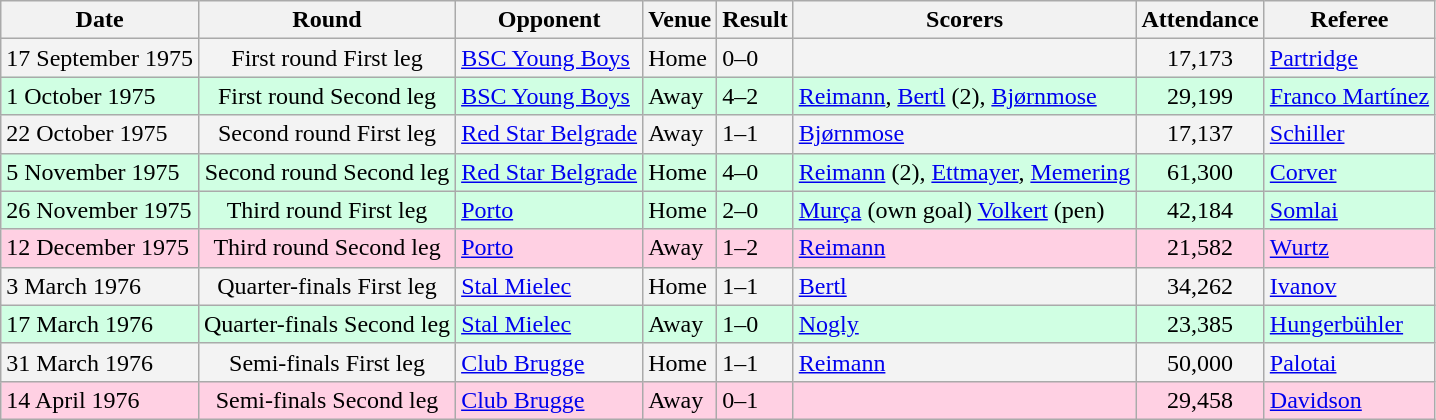<table class="wikitable">
<tr>
<th>Date</th>
<th>Round</th>
<th>Opponent</th>
<th>Venue</th>
<th>Result</th>
<th>Scorers</th>
<th>Attendance</th>
<th>Referee</th>
</tr>
<tr bgcolor = "#f3f3f3">
<td>17 September 1975</td>
<td align="center">First round First leg</td>
<td><a href='#'>BSC Young Boys</a></td>
<td>Home</td>
<td>0–0</td>
<td></td>
<td align="center">17,173</td>
<td><a href='#'>Partridge</a></td>
</tr>
<tr bgcolor = "#d0ffe3">
<td>1 October 1975</td>
<td align="center">First round Second leg</td>
<td><a href='#'>BSC Young Boys</a></td>
<td>Away</td>
<td>4–2</td>
<td><a href='#'>Reimann</a>, <a href='#'>Bertl</a> (2), <a href='#'>Bjørnmose</a></td>
<td align="center">29,199</td>
<td><a href='#'>Franco Martínez</a></td>
</tr>
<tr bgcolor = "#f3f3f3">
<td>22 October 1975</td>
<td align="center">Second round First leg</td>
<td><a href='#'>Red Star Belgrade</a></td>
<td>Away</td>
<td>1–1</td>
<td><a href='#'>Bjørnmose</a></td>
<td align="center">17,137</td>
<td><a href='#'>Schiller</a></td>
</tr>
<tr bgcolor = "#d0ffe3">
<td>5 November 1975</td>
<td align="center">Second round Second leg</td>
<td><a href='#'>Red Star Belgrade</a></td>
<td>Home</td>
<td>4–0</td>
<td><a href='#'>Reimann</a> (2), <a href='#'>Ettmayer</a>, <a href='#'>Memering</a></td>
<td align="center">61,300</td>
<td><a href='#'>Corver</a></td>
</tr>
<tr bgcolor = "#d0ffe3">
<td>26 November 1975</td>
<td align="center">Third round First leg</td>
<td><a href='#'>Porto</a></td>
<td>Home</td>
<td>2–0</td>
<td><a href='#'>Murça</a> (own goal) <a href='#'>Volkert</a> (pen)</td>
<td align="center">42,184</td>
<td><a href='#'>Somlai</a></td>
</tr>
<tr bgcolor = "#ffd0e3">
<td>12 December 1975</td>
<td align="center">Third round Second leg</td>
<td><a href='#'>Porto</a></td>
<td>Away</td>
<td>1–2</td>
<td><a href='#'>Reimann</a></td>
<td align="center">21,582</td>
<td><a href='#'>Wurtz</a></td>
</tr>
<tr bgcolor = "#f3f3f3">
<td>3 March 1976</td>
<td align="center">Quarter-finals First leg</td>
<td><a href='#'>Stal Mielec</a></td>
<td>Home</td>
<td>1–1</td>
<td><a href='#'>Bertl</a></td>
<td align="center">34,262</td>
<td><a href='#'>Ivanov</a></td>
</tr>
<tr bgcolor = "#d0ffe3">
<td>17 March 1976</td>
<td align="center">Quarter-finals Second leg</td>
<td><a href='#'>Stal Mielec</a></td>
<td>Away</td>
<td>1–0</td>
<td><a href='#'>Nogly</a></td>
<td align="center">23,385</td>
<td><a href='#'>Hungerbühler</a></td>
</tr>
<tr bgcolor = "#f3f3f3">
<td>31 March 1976</td>
<td align="center">Semi-finals First leg</td>
<td><a href='#'>Club Brugge</a></td>
<td>Home</td>
<td>1–1</td>
<td><a href='#'>Reimann</a></td>
<td align="center">50,000</td>
<td><a href='#'>Palotai</a></td>
</tr>
<tr bgcolor = "#ffd0e3">
<td>14 April 1976</td>
<td align="center">Semi-finals Second leg</td>
<td><a href='#'>Club Brugge</a></td>
<td>Away</td>
<td>0–1</td>
<td></td>
<td align="center">29,458</td>
<td><a href='#'>Davidson</a></td>
</tr>
</table>
